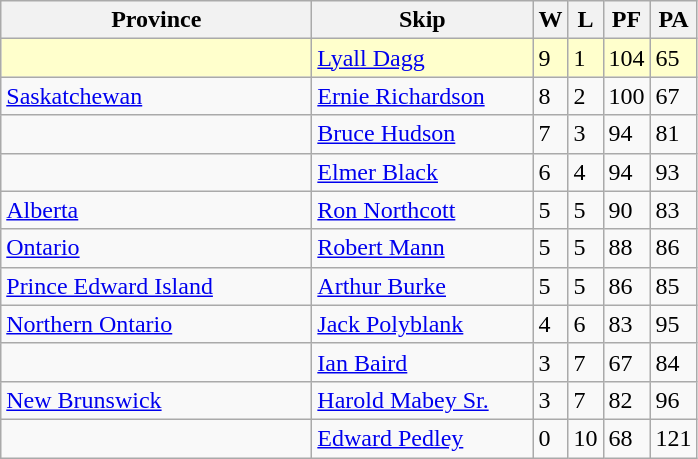<table class="wikitable">
<tr>
<th bgcolor="#efefef" width="200">Province</th>
<th bgcolor="#efefef" width="140">Skip</th>
<th bgcolor="#efefef" width="15">W</th>
<th bgcolor="#efefef" width="15">L</th>
<th bgcolor="#efefef" width="15">PF</th>
<th bgcolor="#efefef" width="15">PA</th>
</tr>
<tr bgcolor=#ffffcc>
<td></td>
<td><a href='#'>Lyall Dagg</a></td>
<td>9</td>
<td>1</td>
<td>104</td>
<td>65</td>
</tr>
<tr>
<td><a href='#'>Saskatchewan</a></td>
<td><a href='#'>Ernie Richardson</a></td>
<td>8</td>
<td>2</td>
<td>100</td>
<td>67</td>
</tr>
<tr>
<td></td>
<td><a href='#'>Bruce Hudson</a></td>
<td>7</td>
<td>3</td>
<td>94</td>
<td>81</td>
</tr>
<tr>
<td></td>
<td><a href='#'>Elmer Black</a></td>
<td>6</td>
<td>4</td>
<td>94</td>
<td>93</td>
</tr>
<tr>
<td><a href='#'>Alberta</a></td>
<td><a href='#'>Ron Northcott</a></td>
<td>5</td>
<td>5</td>
<td>90</td>
<td>83</td>
</tr>
<tr>
<td><a href='#'>Ontario</a></td>
<td><a href='#'>Robert Mann</a></td>
<td>5</td>
<td>5</td>
<td>88</td>
<td>86</td>
</tr>
<tr>
<td><a href='#'>Prince Edward Island</a></td>
<td><a href='#'>Arthur Burke</a></td>
<td>5</td>
<td>5</td>
<td>86</td>
<td>85</td>
</tr>
<tr>
<td><a href='#'>Northern Ontario</a></td>
<td><a href='#'>Jack Polyblank</a></td>
<td>4</td>
<td>6</td>
<td>83</td>
<td>95</td>
</tr>
<tr>
<td></td>
<td><a href='#'>Ian Baird</a></td>
<td>3</td>
<td>7</td>
<td>67</td>
<td>84</td>
</tr>
<tr>
<td><a href='#'>New Brunswick</a></td>
<td><a href='#'>Harold Mabey Sr.</a></td>
<td>3</td>
<td>7</td>
<td>82</td>
<td>96</td>
</tr>
<tr>
<td></td>
<td><a href='#'>Edward Pedley</a></td>
<td>0</td>
<td>10</td>
<td>68</td>
<td>121</td>
</tr>
</table>
